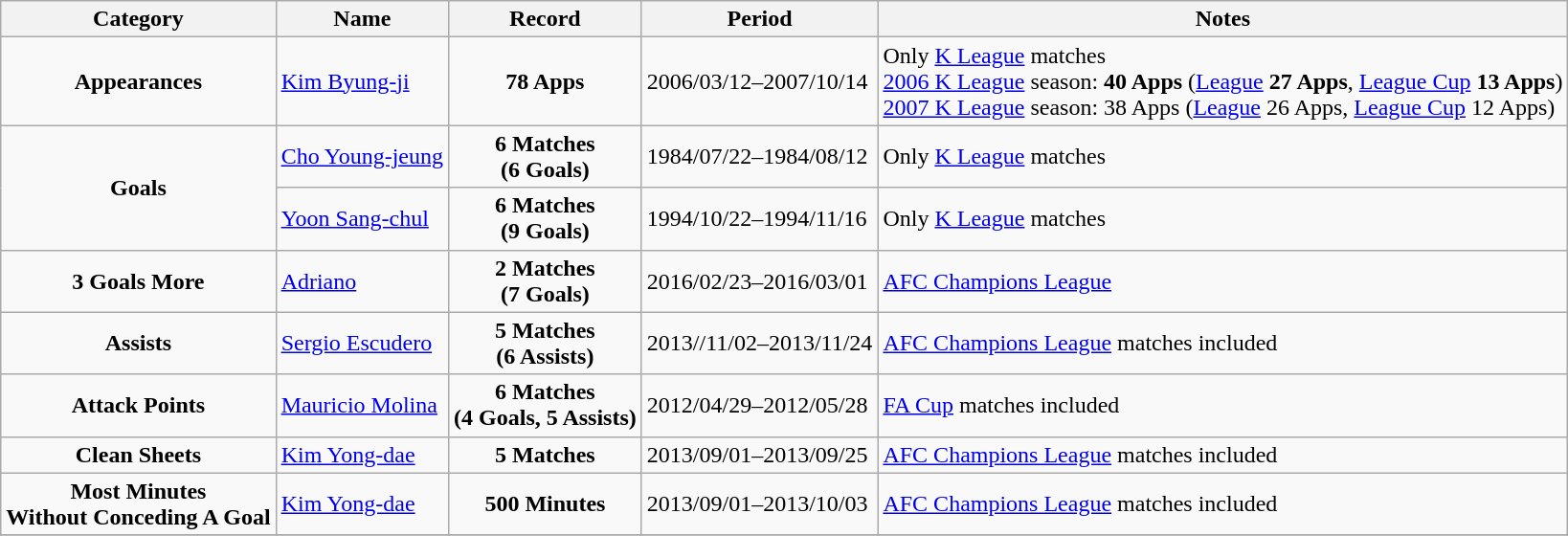<table class="wikitable" style="text-align:center">
<tr>
<th>Category</th>
<th>Name</th>
<th>Record</th>
<th>Period</th>
<th>Notes</th>
</tr>
<tr>
<td><strong>Appearances</strong></td>
<td align=left> <a href='#'>Kim Byung-ji</a></td>
<td><strong>78 Apps</strong></td>
<td align=left>2006/03/12–2007/10/14</td>
<td align=left>Only <a href='#'>K League</a> matches<br><a href='#'>2006 K League</a> season: <strong>40 Apps</strong> (<a href='#'>League</a> <strong>27 Apps</strong>, <a href='#'>League Cup</a> <strong>13 Apps</strong>)<br><a href='#'>2007 K League</a> season: 38 Apps (<a href='#'>League</a> 26 Apps, <a href='#'>League Cup</a> 12 Apps)</td>
</tr>
<tr>
<td rowspan="2"><strong>Goals</strong></td>
<td align=left> <a href='#'>Cho Young-jeung</a></td>
<td><strong>6 Matches<br>(6 Goals)</strong></td>
<td align=left>1984/07/22–1984/08/12</td>
<td align=left>Only <a href='#'>K League</a> matches</td>
</tr>
<tr>
<td align=left> <a href='#'>Yoon Sang-chul</a></td>
<td><strong>6 Matches<br>(9 Goals)</strong></td>
<td align=left>1994/10/22–1994/11/16</td>
<td align=left>Only <a href='#'>K League</a> matches</td>
</tr>
<tr>
<td><strong>3 Goals More</strong></td>
<td align=left> <a href='#'>Adriano</a></td>
<td><strong>2 Matches<br>(7 Goals)</strong></td>
<td align=left>2016/02/23–2016/03/01</td>
<td align=left><a href='#'>AFC Champions League</a></td>
</tr>
<tr>
<td><strong>Assists</strong></td>
<td align=left> <a href='#'>Sergio Escudero</a></td>
<td><strong>5 Matches<br>(6 Assists)</strong></td>
<td align=left>2013//11/02–2013/11/24</td>
<td align=left><a href='#'>AFC Champions League</a> matches included</td>
</tr>
<tr>
<td><strong>Attack Points</strong></td>
<td align=left> <a href='#'>Mauricio Molina</a></td>
<td><strong>6 Matches<br>(4 Goals, 5 Assists)</strong></td>
<td align=left>2012/04/29–2012/05/28</td>
<td align=left><a href='#'>FA Cup</a> matches included</td>
</tr>
<tr>
<td><strong>Clean Sheets</strong></td>
<td align=left> <a href='#'>Kim Yong-dae</a></td>
<td><strong>5 Matches</strong></td>
<td align=left>2013/09/01–2013/09/25</td>
<td align=left><a href='#'>AFC Champions League</a> matches included</td>
</tr>
<tr>
<td><strong>Most Minutes<br>Without Conceding A Goal</strong></td>
<td align=left> <a href='#'>Kim Yong-dae</a></td>
<td><strong>500 Minutes</strong></td>
<td align=left>2013/09/01–2013/10/03</td>
<td align=left><a href='#'>AFC Champions League</a> matches included</td>
</tr>
<tr>
</tr>
</table>
